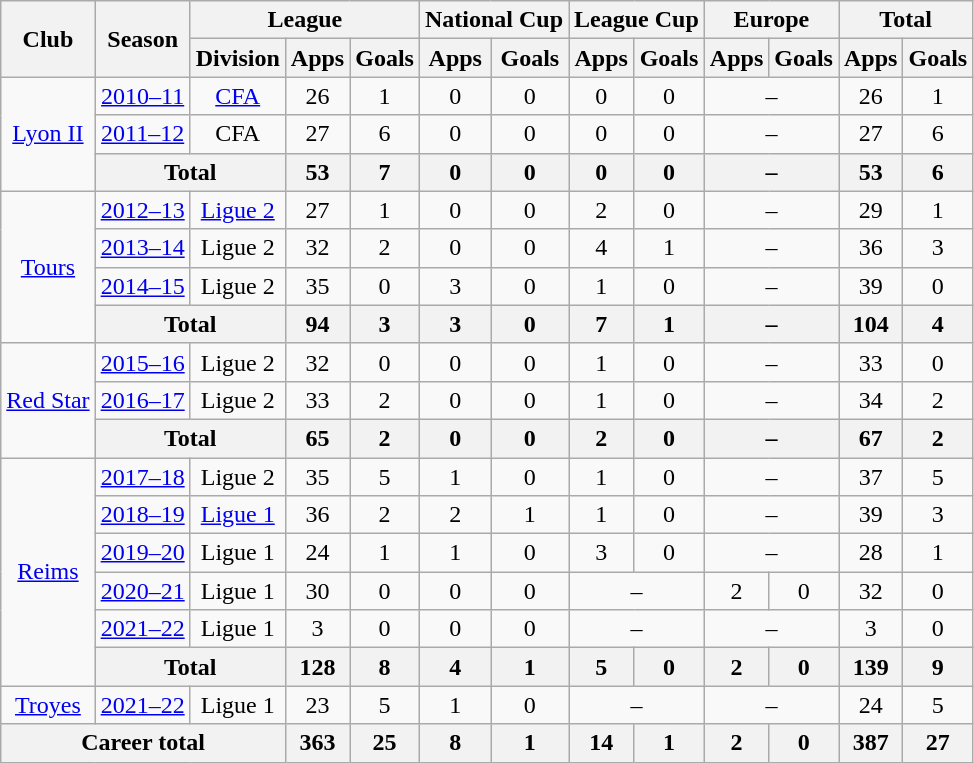<table class="wikitable" style="text-align: center">
<tr>
<th rowspan="2">Club</th>
<th rowspan="2">Season</th>
<th colspan="3">League</th>
<th colspan="2">National Cup</th>
<th colspan="2">League Cup</th>
<th colspan="2">Europe</th>
<th colspan="2">Total</th>
</tr>
<tr>
<th>Division</th>
<th>Apps</th>
<th>Goals</th>
<th>Apps</th>
<th>Goals</th>
<th>Apps</th>
<th>Goals</th>
<th>Apps</th>
<th>Goals</th>
<th>Apps</th>
<th>Goals</th>
</tr>
<tr>
<td rowspan="3"><a href='#'>Lyon II</a></td>
<td><a href='#'>2010–11</a></td>
<td><a href='#'>CFA</a></td>
<td>26</td>
<td>1</td>
<td>0</td>
<td>0</td>
<td>0</td>
<td>0</td>
<td colspan="2">–</td>
<td>26</td>
<td>1</td>
</tr>
<tr>
<td><a href='#'>2011–12</a></td>
<td>CFA</td>
<td>27</td>
<td>6</td>
<td>0</td>
<td>0</td>
<td>0</td>
<td>0</td>
<td colspan="2">–</td>
<td>27</td>
<td>6</td>
</tr>
<tr>
<th colspan="2">Total</th>
<th>53</th>
<th>7</th>
<th>0</th>
<th>0</th>
<th>0</th>
<th>0</th>
<th colspan="2">–</th>
<th>53</th>
<th>6</th>
</tr>
<tr>
<td rowspan="4"><a href='#'>Tours</a></td>
<td><a href='#'>2012–13</a></td>
<td><a href='#'>Ligue 2</a></td>
<td>27</td>
<td>1</td>
<td>0</td>
<td>0</td>
<td>2</td>
<td>0</td>
<td colspan="2">–</td>
<td>29</td>
<td>1</td>
</tr>
<tr>
<td><a href='#'>2013–14</a></td>
<td>Ligue 2</td>
<td>32</td>
<td>2</td>
<td>0</td>
<td>0</td>
<td>4</td>
<td>1</td>
<td colspan="2">–</td>
<td>36</td>
<td>3</td>
</tr>
<tr>
<td><a href='#'>2014–15</a></td>
<td>Ligue 2</td>
<td>35</td>
<td>0</td>
<td>3</td>
<td>0</td>
<td>1</td>
<td>0</td>
<td colspan="2">–</td>
<td>39</td>
<td>0</td>
</tr>
<tr>
<th colspan="2">Total</th>
<th>94</th>
<th>3</th>
<th>3</th>
<th>0</th>
<th>7</th>
<th>1</th>
<th colspan="2">–</th>
<th>104</th>
<th>4</th>
</tr>
<tr>
<td rowspan="3"><a href='#'>Red Star</a></td>
<td><a href='#'>2015–16</a></td>
<td>Ligue 2</td>
<td>32</td>
<td>0</td>
<td>0</td>
<td>0</td>
<td>1</td>
<td>0</td>
<td colspan="2">–</td>
<td>33</td>
<td>0</td>
</tr>
<tr>
<td><a href='#'>2016–17</a></td>
<td>Ligue 2</td>
<td>33</td>
<td>2</td>
<td>0</td>
<td>0</td>
<td>1</td>
<td>0</td>
<td colspan="2">–</td>
<td>34</td>
<td>2</td>
</tr>
<tr>
<th colspan="2">Total</th>
<th>65</th>
<th>2</th>
<th>0</th>
<th>0</th>
<th>2</th>
<th>0</th>
<th colspan="2">–</th>
<th>67</th>
<th>2</th>
</tr>
<tr>
<td rowspan="6"><a href='#'>Reims</a></td>
<td><a href='#'>2017–18</a></td>
<td>Ligue 2</td>
<td>35</td>
<td>5</td>
<td>1</td>
<td>0</td>
<td>1</td>
<td>0</td>
<td colspan="2">–</td>
<td>37</td>
<td>5</td>
</tr>
<tr>
<td><a href='#'>2018–19</a></td>
<td><a href='#'>Ligue 1</a></td>
<td>36</td>
<td>2</td>
<td>2</td>
<td>1</td>
<td>1</td>
<td>0</td>
<td colspan="2">–</td>
<td>39</td>
<td>3</td>
</tr>
<tr>
<td><a href='#'>2019–20</a></td>
<td>Ligue 1</td>
<td>24</td>
<td>1</td>
<td>1</td>
<td>0</td>
<td>3</td>
<td>0</td>
<td colspan="2">–</td>
<td>28</td>
<td>1</td>
</tr>
<tr>
<td><a href='#'>2020–21</a></td>
<td>Ligue 1</td>
<td>30</td>
<td>0</td>
<td>0</td>
<td>0</td>
<td colspan="2">–</td>
<td>2</td>
<td>0</td>
<td>32</td>
<td>0</td>
</tr>
<tr>
<td><a href='#'>2021–22</a></td>
<td>Ligue 1</td>
<td>3</td>
<td>0</td>
<td>0</td>
<td>0</td>
<td colspan="2">–</td>
<td colspan="2">–</td>
<td>3</td>
<td>0</td>
</tr>
<tr>
<th colspan="2">Total</th>
<th>128</th>
<th>8</th>
<th>4</th>
<th>1</th>
<th>5</th>
<th>0</th>
<th>2</th>
<th>0</th>
<th>139</th>
<th>9</th>
</tr>
<tr>
<td><a href='#'>Troyes</a></td>
<td><a href='#'>2021–22</a></td>
<td>Ligue 1</td>
<td>23</td>
<td>5</td>
<td>1</td>
<td>0</td>
<td colspan="2">–</td>
<td colspan="2">–</td>
<td>24</td>
<td>5</td>
</tr>
<tr>
<th colspan="3">Career total</th>
<th>363</th>
<th>25</th>
<th>8</th>
<th>1</th>
<th>14</th>
<th>1</th>
<th>2</th>
<th>0</th>
<th>387</th>
<th>27</th>
</tr>
</table>
